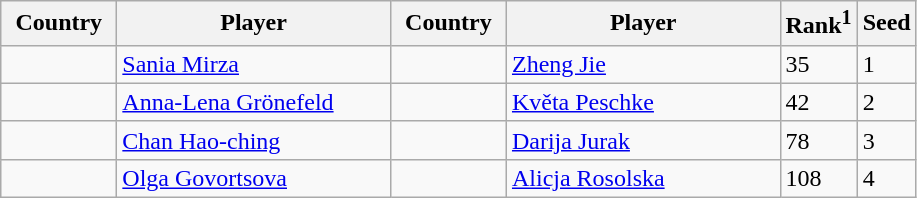<table class="sortable wikitable">
<tr>
<th width="70">Country</th>
<th width="175">Player</th>
<th width="70">Country</th>
<th width="175">Player</th>
<th>Rank<sup>1</sup></th>
<th>Seed</th>
</tr>
<tr>
<td></td>
<td><a href='#'>Sania Mirza</a></td>
<td></td>
<td><a href='#'>Zheng Jie</a></td>
<td>35</td>
<td>1</td>
</tr>
<tr>
<td></td>
<td><a href='#'>Anna-Lena Grönefeld</a></td>
<td></td>
<td><a href='#'>Květa Peschke</a></td>
<td>42</td>
<td>2</td>
</tr>
<tr>
<td></td>
<td><a href='#'>Chan Hao-ching</a></td>
<td></td>
<td><a href='#'>Darija Jurak</a></td>
<td>78</td>
<td>3</td>
</tr>
<tr>
<td></td>
<td><a href='#'>Olga Govortsova</a></td>
<td></td>
<td><a href='#'>Alicja Rosolska</a></td>
<td>108</td>
<td>4</td>
</tr>
</table>
